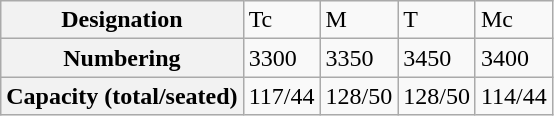<table class="wikitable">
<tr>
<th>Designation</th>
<td>Tc</td>
<td>M</td>
<td>T</td>
<td>Mc</td>
</tr>
<tr>
<th>Numbering</th>
<td>3300</td>
<td>3350</td>
<td>3450</td>
<td>3400</td>
</tr>
<tr>
<th>Capacity (total/seated)</th>
<td>117/44</td>
<td>128/50</td>
<td>128/50</td>
<td>114/44</td>
</tr>
</table>
